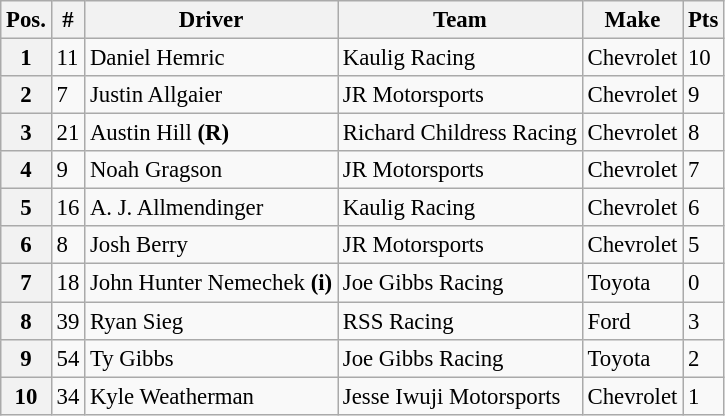<table class="wikitable" style="font-size:95%">
<tr>
<th>Pos.</th>
<th>#</th>
<th>Driver</th>
<th>Team</th>
<th>Make</th>
<th>Pts</th>
</tr>
<tr>
<th>1</th>
<td>11</td>
<td>Daniel Hemric</td>
<td>Kaulig Racing</td>
<td>Chevrolet</td>
<td>10</td>
</tr>
<tr>
<th>2</th>
<td>7</td>
<td>Justin Allgaier</td>
<td>JR Motorsports</td>
<td>Chevrolet</td>
<td>9</td>
</tr>
<tr>
<th>3</th>
<td>21</td>
<td>Austin Hill <strong>(R)</strong></td>
<td>Richard Childress Racing</td>
<td>Chevrolet</td>
<td>8</td>
</tr>
<tr>
<th>4</th>
<td>9</td>
<td>Noah Gragson</td>
<td>JR Motorsports</td>
<td>Chevrolet</td>
<td>7</td>
</tr>
<tr>
<th>5</th>
<td>16</td>
<td>A. J. Allmendinger</td>
<td>Kaulig Racing</td>
<td>Chevrolet</td>
<td>6</td>
</tr>
<tr>
<th>6</th>
<td>8</td>
<td>Josh Berry</td>
<td>JR Motorsports</td>
<td>Chevrolet</td>
<td>5</td>
</tr>
<tr>
<th>7</th>
<td>18</td>
<td>John Hunter Nemechek <strong>(i)</strong></td>
<td>Joe Gibbs Racing</td>
<td>Toyota</td>
<td>0</td>
</tr>
<tr>
<th>8</th>
<td>39</td>
<td>Ryan Sieg</td>
<td>RSS Racing</td>
<td>Ford</td>
<td>3</td>
</tr>
<tr>
<th>9</th>
<td>54</td>
<td>Ty Gibbs</td>
<td>Joe Gibbs Racing</td>
<td>Toyota</td>
<td>2</td>
</tr>
<tr>
<th>10</th>
<td>34</td>
<td>Kyle Weatherman</td>
<td>Jesse Iwuji Motorsports</td>
<td>Chevrolet</td>
<td>1</td>
</tr>
</table>
